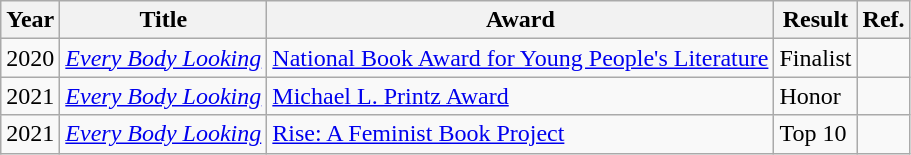<table class="wikitable sortable mw-collapsible">
<tr>
<th>Year</th>
<th>Title</th>
<th>Award</th>
<th>Result</th>
<th>Ref.</th>
</tr>
<tr>
<td>2020</td>
<td><em><a href='#'>Every Body Looking</a></em></td>
<td><a href='#'>National Book Award for Young People's Literature</a></td>
<td>Finalist</td>
<td></td>
</tr>
<tr>
<td>2021</td>
<td><em><a href='#'>Every Body Looking</a></em></td>
<td><a href='#'>Michael L. Printz Award</a></td>
<td>Honor</td>
<td></td>
</tr>
<tr>
<td>2021</td>
<td><em><a href='#'>Every Body Looking</a></em></td>
<td><a href='#'>Rise: A Feminist Book Project</a></td>
<td>Top 10</td>
<td></td>
</tr>
</table>
